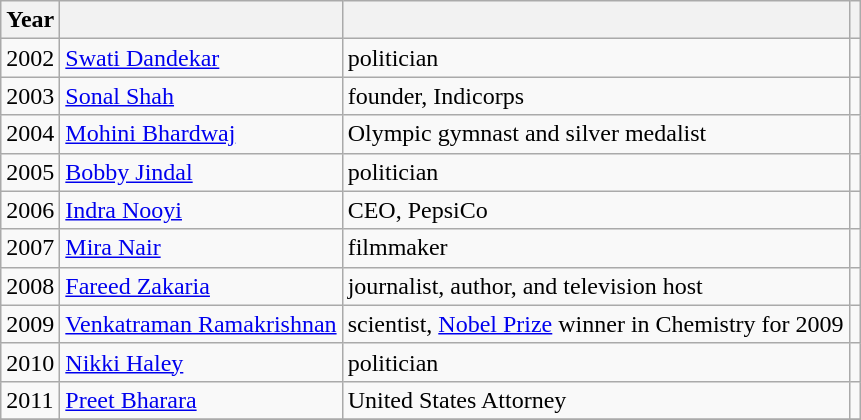<table class="wikitable" border="1">
<tr>
<th>Year</th>
<th></th>
<th></th>
<th></th>
</tr>
<tr>
<td>2002</td>
<td><a href='#'>Swati Dandekar</a></td>
<td>politician</td>
<td></td>
</tr>
<tr>
<td>2003</td>
<td><a href='#'>Sonal Shah</a></td>
<td>founder, Indicorps</td>
<td></td>
</tr>
<tr>
<td>2004</td>
<td><a href='#'>Mohini Bhardwaj</a></td>
<td>Olympic gymnast and silver medalist</td>
<td></td>
</tr>
<tr>
<td>2005</td>
<td><a href='#'>Bobby Jindal</a></td>
<td>politician</td>
<td></td>
</tr>
<tr>
<td>2006</td>
<td><a href='#'>Indra Nooyi</a></td>
<td>CEO, PepsiCo</td>
<td></td>
</tr>
<tr>
<td>2007</td>
<td><a href='#'>Mira Nair</a></td>
<td>filmmaker</td>
<td></td>
</tr>
<tr>
<td>2008</td>
<td><a href='#'>Fareed Zakaria</a></td>
<td>journalist, author, and television host</td>
<td></td>
</tr>
<tr>
<td>2009</td>
<td><a href='#'>Venkatraman Ramakrishnan</a></td>
<td>scientist, <a href='#'>Nobel Prize</a> winner in Chemistry for 2009</td>
<td></td>
</tr>
<tr>
<td>2010</td>
<td><a href='#'>Nikki Haley</a></td>
<td>politician</td>
<td></td>
</tr>
<tr>
<td>2011</td>
<td><a href='#'>Preet Bharara</a></td>
<td>United States Attorney</td>
<td></td>
</tr>
<tr>
</tr>
</table>
